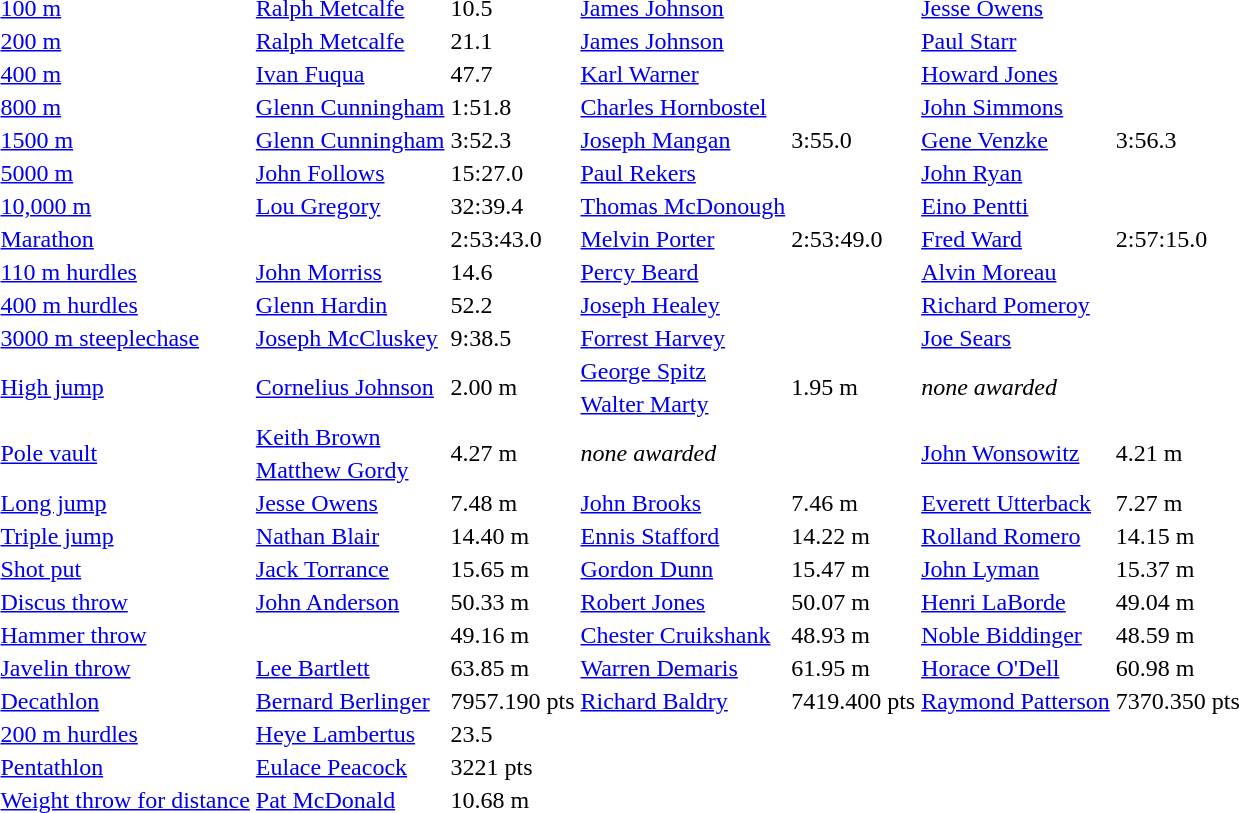<table>
<tr>
<td><a href='#'>100 m</a></td>
<td><a href='#'>Ralph Metcalfe</a></td>
<td>10.5</td>
<td><a href='#'>James Johnson</a></td>
<td></td>
<td><a href='#'>Jesse Owens</a></td>
<td></td>
</tr>
<tr>
<td><a href='#'>200 m</a></td>
<td><a href='#'>Ralph Metcalfe</a></td>
<td>21.1</td>
<td><a href='#'>James Johnson</a></td>
<td></td>
<td><a href='#'>Paul Starr</a></td>
<td></td>
</tr>
<tr>
<td><a href='#'>400 m</a></td>
<td><a href='#'>Ivan Fuqua</a></td>
<td>47.7</td>
<td><a href='#'>Karl Warner</a></td>
<td></td>
<td><a href='#'>Howard Jones</a></td>
<td></td>
</tr>
<tr>
<td><a href='#'>800 m</a></td>
<td><a href='#'>Glenn Cunningham</a></td>
<td>1:51.8</td>
<td><a href='#'>Charles Hornbostel</a></td>
<td></td>
<td><a href='#'>John Simmons</a></td>
<td></td>
</tr>
<tr>
<td><a href='#'>1500 m</a></td>
<td><a href='#'>Glenn Cunningham</a></td>
<td>3:52.3</td>
<td><a href='#'>Joseph Mangan</a></td>
<td>3:55.0</td>
<td><a href='#'>Gene Venzke</a></td>
<td>3:56.3</td>
</tr>
<tr>
<td><a href='#'>5000 m</a></td>
<td><a href='#'>John Follows</a></td>
<td>15:27.0</td>
<td><a href='#'>Paul Rekers</a></td>
<td></td>
<td><a href='#'>John Ryan</a></td>
<td></td>
</tr>
<tr>
<td><a href='#'>10,000 m</a></td>
<td><a href='#'>Lou Gregory</a></td>
<td>32:39.4</td>
<td><a href='#'>Thomas McDonough</a></td>
<td></td>
<td><a href='#'>Eino Pentti</a></td>
<td></td>
</tr>
<tr>
<td><a href='#'>Marathon</a></td>
<td></td>
<td>2:53:43.0</td>
<td><a href='#'>Melvin Porter</a></td>
<td>2:53:49.0</td>
<td><a href='#'>Fred Ward</a></td>
<td>2:57:15.0</td>
</tr>
<tr>
<td><a href='#'>110 m hurdles</a></td>
<td><a href='#'>John Morriss</a></td>
<td>14.6</td>
<td><a href='#'>Percy Beard</a></td>
<td></td>
<td><a href='#'>Alvin Moreau</a></td>
<td></td>
</tr>
<tr>
<td><a href='#'>400 m hurdles</a></td>
<td><a href='#'>Glenn Hardin</a></td>
<td>52.2</td>
<td><a href='#'>Joseph Healey</a></td>
<td></td>
<td><a href='#'>Richard Pomeroy</a></td>
<td></td>
</tr>
<tr>
<td><a href='#'>3000 m steeplechase</a></td>
<td><a href='#'>Joseph McCluskey</a></td>
<td>9:38.5</td>
<td><a href='#'>Forrest Harvey</a></td>
<td></td>
<td><a href='#'>Joe Sears</a></td>
<td></td>
</tr>
<tr>
<td rowspan=2><a href='#'>High jump</a></td>
<td rowspan=2><a href='#'>Cornelius Johnson</a></td>
<td rowspan=2>2.00 m</td>
<td><a href='#'>George Spitz</a></td>
<td rowspan=2>1.95 m</td>
<td rowspan=2 colspan=2><em>none awarded</em></td>
</tr>
<tr>
<td rowspan=1><a href='#'>Walter Marty</a></td>
</tr>
<tr>
<td rowspan=2><a href='#'>Pole vault</a></td>
<td><a href='#'>Keith Brown</a></td>
<td rowspan=2>4.27 m</td>
<td rowspan=2 colspan=2><em>none awarded</em></td>
<td rowspan=2><a href='#'>John Wonsowitz</a></td>
<td rowspan=2>4.21 m</td>
</tr>
<tr>
<td rowspan=1><a href='#'>Matthew Gordy</a></td>
</tr>
<tr>
<td><a href='#'>Long jump</a></td>
<td><a href='#'>Jesse Owens</a></td>
<td>7.48 m</td>
<td><a href='#'>John Brooks</a></td>
<td>7.46 m</td>
<td><a href='#'>Everett Utterback</a></td>
<td>7.27 m</td>
</tr>
<tr>
<td><a href='#'>Triple jump</a></td>
<td><a href='#'>Nathan Blair</a></td>
<td>14.40 m</td>
<td><a href='#'>Ennis Stafford</a></td>
<td>14.22 m</td>
<td><a href='#'>Rolland Romero</a></td>
<td>14.15 m</td>
</tr>
<tr>
<td><a href='#'>Shot put</a></td>
<td><a href='#'>Jack Torrance</a></td>
<td>15.65 m</td>
<td><a href='#'>Gordon Dunn</a></td>
<td>15.47 m</td>
<td><a href='#'>John Lyman</a></td>
<td>15.37 m</td>
</tr>
<tr>
<td><a href='#'>Discus throw</a></td>
<td><a href='#'>John Anderson</a></td>
<td>50.33 m</td>
<td><a href='#'>Robert Jones</a></td>
<td>50.07 m</td>
<td><a href='#'>Henri LaBorde</a></td>
<td>49.04 m</td>
</tr>
<tr>
<td><a href='#'>Hammer throw</a></td>
<td></td>
<td>49.16 m</td>
<td><a href='#'>Chester Cruikshank</a></td>
<td>48.93 m</td>
<td><a href='#'>Noble Biddinger</a></td>
<td>48.59 m</td>
</tr>
<tr>
<td><a href='#'>Javelin throw</a></td>
<td><a href='#'>Lee Bartlett</a></td>
<td>63.85 m</td>
<td><a href='#'>Warren Demaris</a></td>
<td>61.95 m</td>
<td><a href='#'>Horace O'Dell</a></td>
<td>60.98 m</td>
</tr>
<tr>
<td><a href='#'>Decathlon</a></td>
<td><a href='#'>Bernard Berlinger</a></td>
<td>7957.190 pts</td>
<td><a href='#'>Richard Baldry</a></td>
<td>7419.400 pts</td>
<td><a href='#'>Raymond Patterson</a></td>
<td>7370.350 pts</td>
</tr>
<tr>
<td><a href='#'>200 m hurdles</a></td>
<td><a href='#'>Heye Lambertus</a></td>
<td>23.5</td>
<td></td>
<td></td>
<td></td>
<td></td>
</tr>
<tr>
<td><a href='#'>Pentathlon</a></td>
<td><a href='#'>Eulace Peacock</a></td>
<td>3221 pts</td>
<td></td>
<td></td>
<td></td>
<td></td>
</tr>
<tr>
<td><a href='#'>Weight throw for distance</a></td>
<td><a href='#'>Pat McDonald</a></td>
<td>10.68 m</td>
<td></td>
<td></td>
<td></td>
<td></td>
</tr>
</table>
